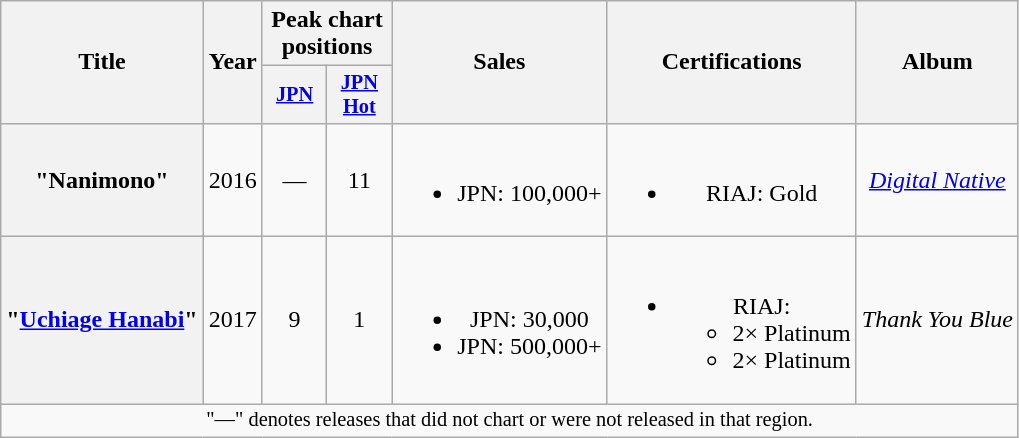<table class="wikitable plainrowheaders" style="text-align:center;">
<tr>
<th scope="col" rowspan="2">Title</th>
<th scope="col" rowspan="2">Year</th>
<th scope="col" colspan="2">Peak chart<br>positions</th>
<th scope="col" rowspan="2">Sales</th>
<th scope="col" rowspan="2">Certifications</th>
<th scope="col" rowspan="2">Album</th>
</tr>
<tr>
<th scope="col" style="width:2.7em;font-size:85%;"><a href='#'>JPN</a><br></th>
<th scope="col" style="width:2.7em;font-size:85%;"><a href='#'>JPN<br>Hot</a><br></th>
</tr>
<tr>
<th scope="row">"Nanimono"<br></th>
<td>2016</td>
<td>—</td>
<td>11</td>
<td><br><ul><li>JPN: 100,000+ </li></ul></td>
<td><br><ul><li>RIAJ: Gold </li></ul></td>
<td><em><a href='#'>Digital Native</a></em></td>
</tr>
<tr>
<th scope="row">"<a href='#'>Uchiage Hanabi</a>" <br></th>
<td>2017</td>
<td>9</td>
<td>1</td>
<td><br><ul><li>JPN: 30,000 </li><li>JPN: 500,000+ </li></ul></td>
<td><br><ul><li>RIAJ:<ul><li>2× Platinum </li><li>2× Platinum </li></ul></li></ul></td>
<td><em>Thank You Blue</em></td>
</tr>
<tr>
<td colspan="7" style="font-size:85%">"—" denotes releases that did not chart or were not released in that region.</td>
</tr>
</table>
